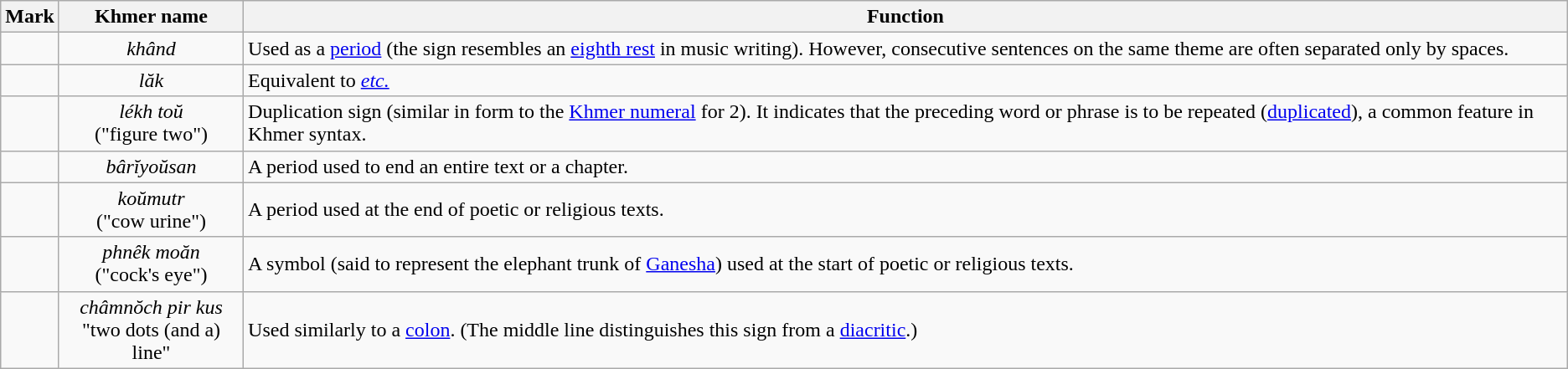<table class="wikitable" style="text-align: center">
<tr>
<th>Mark</th>
<th>Khmer name</th>
<th>Function</th>
</tr>
<tr>
<td><big></big></td>
<td> <em>khând</em></td>
<td style="text-align:left;">Used as a <a href='#'>period</a> (the sign resembles an <a href='#'>eighth rest</a> in music writing). However, consecutive sentences on the same theme are often separated only by spaces.</td>
</tr>
<tr>
<td><big></big></td>
<td> <em>lăk</em></td>
<td style="text-align:left;">Equivalent to <em><a href='#'>etc.</a></em></td>
</tr>
<tr>
<td><big></big></td>
<td> <em>lékh toŭ</em> <br>("figure two")</td>
<td style="text-align:left;">Duplication sign (similar in form to the <a href='#'>Khmer numeral</a> for 2). It indicates that the preceding word or phrase is to be repeated (<a href='#'>duplicated</a>), a common feature in Khmer syntax.</td>
</tr>
<tr>
<td><big></big></td>
<td> <em>bârĭyoŭsan</em></td>
<td style="text-align:left;">A period used to end an entire text or a chapter.</td>
</tr>
<tr>
<td><big></big></td>
<td> <em>koŭmutr</em> <br>("cow urine")</td>
<td style="text-align:left;">A period used at the end of poetic or religious texts.</td>
</tr>
<tr>
<td><big></big></td>
<td> <em>phnêk moăn</em> <br>("cock's eye")</td>
<td style="text-align:left;">A symbol (said to represent the elephant trunk of <a href='#'>Ganesha</a>) used at the start of poetic or religious texts.</td>
</tr>
<tr>
<td><big></big></td>
<td> <em>châmnŏch pir kus</em> <br>"two dots (and a) line"</td>
<td style="text-align:left;">Used similarly to a <a href='#'>colon</a>. (The middle line distinguishes this sign from a <a href='#'>diacritic</a>.)</td>
</tr>
</table>
